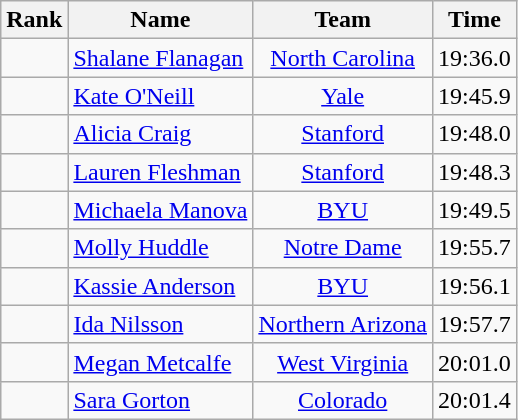<table class="wikitable sortable" style="text-align:center">
<tr>
<th>Rank</th>
<th>Name</th>
<th>Team</th>
<th>Time</th>
</tr>
<tr>
<td></td>
<td align=left> <a href='#'>Shalane Flanagan</a></td>
<td><a href='#'>North Carolina</a></td>
<td>19:36.0</td>
</tr>
<tr>
<td></td>
<td align=left> <a href='#'>Kate O'Neill</a></td>
<td><a href='#'>Yale</a></td>
<td>19:45.9</td>
</tr>
<tr>
<td></td>
<td align=left> <a href='#'>Alicia Craig</a></td>
<td><a href='#'>Stanford</a></td>
<td>19:48.0</td>
</tr>
<tr>
<td></td>
<td align=left> <a href='#'>Lauren Fleshman</a></td>
<td><a href='#'>Stanford</a></td>
<td>19:48.3</td>
</tr>
<tr>
<td></td>
<td align=left> <a href='#'>Michaela Manova</a></td>
<td><a href='#'>BYU</a></td>
<td>19:49.5</td>
</tr>
<tr>
<td></td>
<td align=left> <a href='#'>Molly Huddle</a></td>
<td><a href='#'>Notre Dame</a></td>
<td>19:55.7</td>
</tr>
<tr>
<td></td>
<td align=left> <a href='#'>Kassie Anderson</a></td>
<td><a href='#'>BYU</a></td>
<td>19:56.1</td>
</tr>
<tr>
<td></td>
<td align=left> <a href='#'>Ida Nilsson</a></td>
<td><a href='#'>Northern Arizona</a></td>
<td>19:57.7</td>
</tr>
<tr>
<td></td>
<td align=left> <a href='#'>Megan Metcalfe</a></td>
<td><a href='#'>West Virginia</a></td>
<td>20:01.0</td>
</tr>
<tr>
<td></td>
<td align=left> <a href='#'>Sara Gorton</a></td>
<td><a href='#'>Colorado</a></td>
<td>20:01.4</td>
</tr>
</table>
